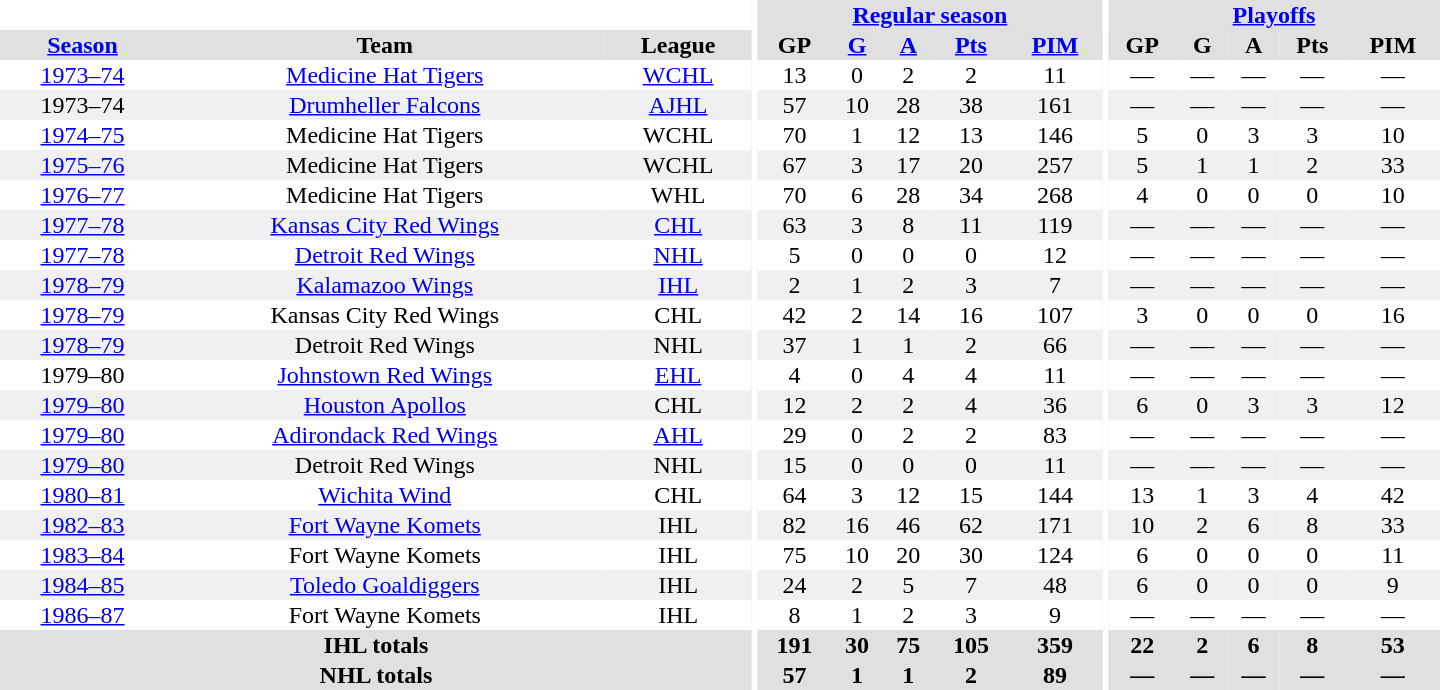<table border="0" cellpadding="1" cellspacing="0" style="text-align:center; width:60em">
<tr bgcolor="#e0e0e0">
<th colspan="3" bgcolor="#ffffff"></th>
<th rowspan="100" bgcolor="#ffffff"></th>
<th colspan="5"><a href='#'>Regular season</a></th>
<th rowspan="100" bgcolor="#ffffff"></th>
<th colspan="5"><a href='#'>Playoffs</a></th>
</tr>
<tr bgcolor="#e0e0e0">
<th><a href='#'>Season</a></th>
<th>Team</th>
<th>League</th>
<th>GP</th>
<th><a href='#'>G</a></th>
<th><a href='#'>A</a></th>
<th><a href='#'>Pts</a></th>
<th><a href='#'>PIM</a></th>
<th>GP</th>
<th>G</th>
<th>A</th>
<th>Pts</th>
<th>PIM</th>
</tr>
<tr>
<td><a href='#'>1973–74</a></td>
<td><a href='#'>Medicine Hat Tigers</a></td>
<td><a href='#'>WCHL</a></td>
<td>13</td>
<td>0</td>
<td>2</td>
<td>2</td>
<td>11</td>
<td>—</td>
<td>—</td>
<td>—</td>
<td>—</td>
<td>—</td>
</tr>
<tr bgcolor="#f0f0f0">
<td>1973–74</td>
<td><a href='#'>Drumheller Falcons</a></td>
<td><a href='#'>AJHL</a></td>
<td>57</td>
<td>10</td>
<td>28</td>
<td>38</td>
<td>161</td>
<td>—</td>
<td>—</td>
<td>—</td>
<td>—</td>
<td>—</td>
</tr>
<tr>
<td><a href='#'>1974–75</a></td>
<td>Medicine Hat Tigers</td>
<td>WCHL</td>
<td>70</td>
<td>1</td>
<td>12</td>
<td>13</td>
<td>146</td>
<td>5</td>
<td>0</td>
<td>3</td>
<td>3</td>
<td>10</td>
</tr>
<tr bgcolor="#f0f0f0">
<td><a href='#'>1975–76</a></td>
<td>Medicine Hat Tigers</td>
<td>WCHL</td>
<td>67</td>
<td>3</td>
<td>17</td>
<td>20</td>
<td>257</td>
<td>5</td>
<td>1</td>
<td>1</td>
<td>2</td>
<td>33</td>
</tr>
<tr>
<td><a href='#'>1976–77</a></td>
<td>Medicine Hat Tigers</td>
<td>WHL</td>
<td>70</td>
<td>6</td>
<td>28</td>
<td>34</td>
<td>268</td>
<td>4</td>
<td>0</td>
<td>0</td>
<td>0</td>
<td>10</td>
</tr>
<tr bgcolor="#f0f0f0">
<td><a href='#'>1977–78</a></td>
<td><a href='#'>Kansas City Red Wings</a></td>
<td><a href='#'>CHL</a></td>
<td>63</td>
<td>3</td>
<td>8</td>
<td>11</td>
<td>119</td>
<td>—</td>
<td>—</td>
<td>—</td>
<td>—</td>
<td>—</td>
</tr>
<tr>
<td><a href='#'>1977–78</a></td>
<td><a href='#'>Detroit Red Wings</a></td>
<td><a href='#'>NHL</a></td>
<td>5</td>
<td>0</td>
<td>0</td>
<td>0</td>
<td>12</td>
<td>—</td>
<td>—</td>
<td>—</td>
<td>—</td>
<td>—</td>
</tr>
<tr bgcolor="#f0f0f0">
<td><a href='#'>1978–79</a></td>
<td><a href='#'>Kalamazoo Wings</a></td>
<td><a href='#'>IHL</a></td>
<td>2</td>
<td>1</td>
<td>2</td>
<td>3</td>
<td>7</td>
<td>—</td>
<td>—</td>
<td>—</td>
<td>—</td>
<td>—</td>
</tr>
<tr>
<td><a href='#'>1978–79</a></td>
<td>Kansas City Red Wings</td>
<td>CHL</td>
<td>42</td>
<td>2</td>
<td>14</td>
<td>16</td>
<td>107</td>
<td>3</td>
<td>0</td>
<td>0</td>
<td>0</td>
<td>16</td>
</tr>
<tr bgcolor="#f0f0f0">
<td><a href='#'>1978–79</a></td>
<td>Detroit Red Wings</td>
<td>NHL</td>
<td>37</td>
<td>1</td>
<td>1</td>
<td>2</td>
<td>66</td>
<td>—</td>
<td>—</td>
<td>—</td>
<td>—</td>
<td>—</td>
</tr>
<tr>
<td>1979–80</td>
<td><a href='#'>Johnstown Red Wings</a></td>
<td><a href='#'>EHL</a></td>
<td>4</td>
<td>0</td>
<td>4</td>
<td>4</td>
<td>11</td>
<td>—</td>
<td>—</td>
<td>—</td>
<td>—</td>
<td>—</td>
</tr>
<tr bgcolor="#f0f0f0">
<td><a href='#'>1979–80</a></td>
<td><a href='#'>Houston Apollos</a></td>
<td>CHL</td>
<td>12</td>
<td>2</td>
<td>2</td>
<td>4</td>
<td>36</td>
<td>6</td>
<td>0</td>
<td>3</td>
<td>3</td>
<td>12</td>
</tr>
<tr>
<td><a href='#'>1979–80</a></td>
<td><a href='#'>Adirondack Red Wings</a></td>
<td><a href='#'>AHL</a></td>
<td>29</td>
<td>0</td>
<td>2</td>
<td>2</td>
<td>83</td>
<td>—</td>
<td>—</td>
<td>—</td>
<td>—</td>
<td>—</td>
</tr>
<tr bgcolor="#f0f0f0">
<td><a href='#'>1979–80</a></td>
<td>Detroit Red Wings</td>
<td>NHL</td>
<td>15</td>
<td>0</td>
<td>0</td>
<td>0</td>
<td>11</td>
<td>—</td>
<td>—</td>
<td>—</td>
<td>—</td>
<td>—</td>
</tr>
<tr>
<td><a href='#'>1980–81</a></td>
<td><a href='#'>Wichita Wind</a></td>
<td>CHL</td>
<td>64</td>
<td>3</td>
<td>12</td>
<td>15</td>
<td>144</td>
<td>13</td>
<td>1</td>
<td>3</td>
<td>4</td>
<td>42</td>
</tr>
<tr bgcolor="#f0f0f0">
<td><a href='#'>1982–83</a></td>
<td><a href='#'>Fort Wayne Komets</a></td>
<td>IHL</td>
<td>82</td>
<td>16</td>
<td>46</td>
<td>62</td>
<td>171</td>
<td>10</td>
<td>2</td>
<td>6</td>
<td>8</td>
<td>33</td>
</tr>
<tr>
<td><a href='#'>1983–84</a></td>
<td>Fort Wayne Komets</td>
<td>IHL</td>
<td>75</td>
<td>10</td>
<td>20</td>
<td>30</td>
<td>124</td>
<td>6</td>
<td>0</td>
<td>0</td>
<td>0</td>
<td>11</td>
</tr>
<tr bgcolor="#f0f0f0">
<td><a href='#'>1984–85</a></td>
<td><a href='#'>Toledo Goaldiggers</a></td>
<td>IHL</td>
<td>24</td>
<td>2</td>
<td>5</td>
<td>7</td>
<td>48</td>
<td>6</td>
<td>0</td>
<td>0</td>
<td>0</td>
<td>9</td>
</tr>
<tr>
<td><a href='#'>1986–87</a></td>
<td>Fort Wayne Komets</td>
<td>IHL</td>
<td>8</td>
<td>1</td>
<td>2</td>
<td>3</td>
<td>9</td>
<td>—</td>
<td>—</td>
<td>—</td>
<td>—</td>
<td>—</td>
</tr>
<tr bgcolor="#e0e0e0">
<th colspan="3">IHL totals</th>
<th>191</th>
<th>30</th>
<th>75</th>
<th>105</th>
<th>359</th>
<th>22</th>
<th>2</th>
<th>6</th>
<th>8</th>
<th>53</th>
</tr>
<tr bgcolor="#e0e0e0">
<th colspan="3">NHL totals</th>
<th>57</th>
<th>1</th>
<th>1</th>
<th>2</th>
<th>89</th>
<th>—</th>
<th>—</th>
<th>—</th>
<th>—</th>
<th>—</th>
</tr>
</table>
